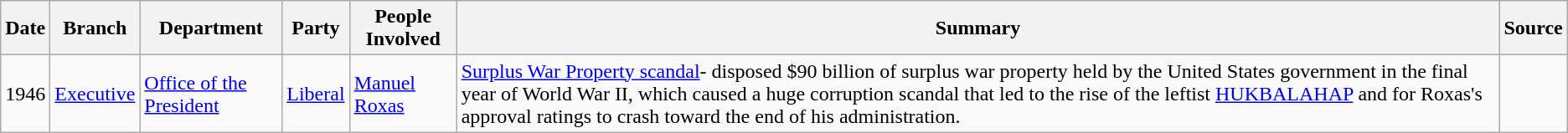<table class="wikitable sortable">
<tr>
<th scope="col">Date</th>
<th scope="col">Branch</th>
<th scope="col">Department</th>
<th scope="col">Party</th>
<th scope="col">People Involved</th>
<th scope="col" class="unsortable">Summary</th>
<th scope="col" class="unsortable">Source</th>
</tr>
<tr>
<td>1946</td>
<td><a href='#'>Executive</a></td>
<td><a href='#'>Office of the President</a></td>
<td><a href='#'>Liberal</a></td>
<td><a href='#'>Manuel Roxas</a></td>
<td><a href='#'>Surplus War Property scandal</a>- disposed $90 billion of surplus war property held by the United States government in the final year of World War II, which caused a huge corruption scandal that led to the rise of the leftist <a href='#'>HUKBALAHAP</a> and for Roxas's approval ratings to crash toward the end of his administration.</td>
<td></td>
</tr>
</table>
